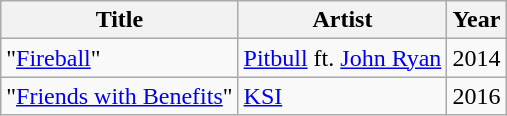<table class="wikitable">
<tr>
<th>Title</th>
<th>Artist</th>
<th>Year</th>
</tr>
<tr>
<td>"<a href='#'>Fireball</a>"</td>
<td><a href='#'>Pitbull</a> ft. <a href='#'>John Ryan</a></td>
<td>2014</td>
</tr>
<tr>
<td>"<a href='#'>Friends with Benefits</a>"</td>
<td><a href='#'>KSI</a></td>
<td>2016</td>
</tr>
</table>
